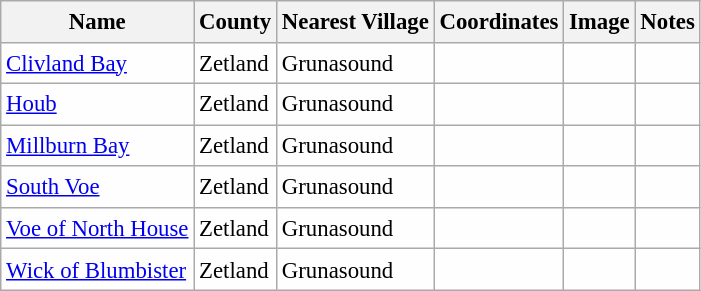<table class="wikitable sortable" style="table-layout:fixed;background-color:#FEFEFE;font-size:95%;padding:0.30em;line-height:1.35em;">
<tr>
<th scope="col">Name</th>
<th scope="col">County</th>
<th scope="col">Nearest Village</th>
<th scope="col" data-sort-type="number">Coordinates</th>
<th scope="col">Image</th>
<th scope="col">Notes</th>
</tr>
<tr>
<td><a href='#'>Clivland Bay</a></td>
<td>Zetland</td>
<td>Grunasound</td>
<td></td>
<td></td>
<td></td>
</tr>
<tr>
<td><a href='#'>Houb</a></td>
<td>Zetland</td>
<td>Grunasound</td>
<td></td>
<td></td>
<td></td>
</tr>
<tr>
<td><a href='#'>Millburn Bay</a></td>
<td>Zetland</td>
<td>Grunasound</td>
<td></td>
<td></td>
<td></td>
</tr>
<tr>
<td><a href='#'>South Voe</a></td>
<td>Zetland</td>
<td>Grunasound</td>
<td></td>
<td></td>
<td></td>
</tr>
<tr>
<td><a href='#'>Voe of North House</a></td>
<td>Zetland</td>
<td>Grunasound</td>
<td></td>
<td></td>
<td></td>
</tr>
<tr>
<td><a href='#'>Wick of Blumbister</a></td>
<td>Zetland</td>
<td>Grunasound</td>
<td></td>
<td></td>
</tr>
</table>
